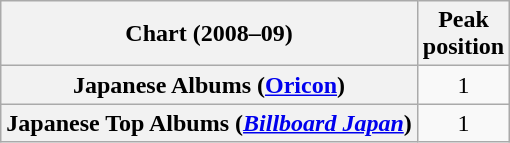<table class="wikitable plainrowheaders">
<tr>
<th>Chart (2008–09)</th>
<th>Peak<br>position</th>
</tr>
<tr>
<th scope="row">Japanese Albums (<a href='#'>Oricon</a>)</th>
<td align="center">1</td>
</tr>
<tr>
<th scope="row">Japanese Top Albums (<em><a href='#'>Billboard Japan</a></em>)</th>
<td align="center">1</td>
</tr>
</table>
